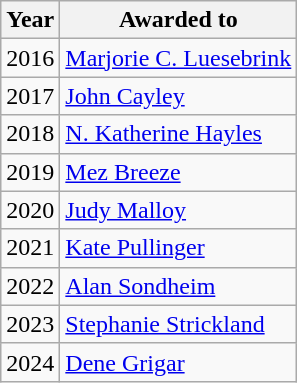<table class="wikitable">
<tr>
<th>Year</th>
<th>Awarded to</th>
</tr>
<tr>
<td>2016</td>
<td><a href='#'>Marjorie C. Luesebrink</a></td>
</tr>
<tr>
<td>2017</td>
<td><a href='#'>John Cayley</a></td>
</tr>
<tr>
<td>2018</td>
<td><a href='#'>N. Katherine Hayles</a></td>
</tr>
<tr>
<td>2019</td>
<td><a href='#'>Mez Breeze</a></td>
</tr>
<tr>
<td>2020</td>
<td><a href='#'>Judy Malloy</a></td>
</tr>
<tr>
<td>2021</td>
<td><a href='#'>Kate Pullinger</a></td>
</tr>
<tr>
<td>2022</td>
<td><a href='#'>Alan Sondheim</a></td>
</tr>
<tr>
<td>2023</td>
<td><a href='#'>Stephanie Strickland</a></td>
</tr>
<tr>
<td>2024</td>
<td><a href='#'>Dene Grigar</a></td>
</tr>
</table>
